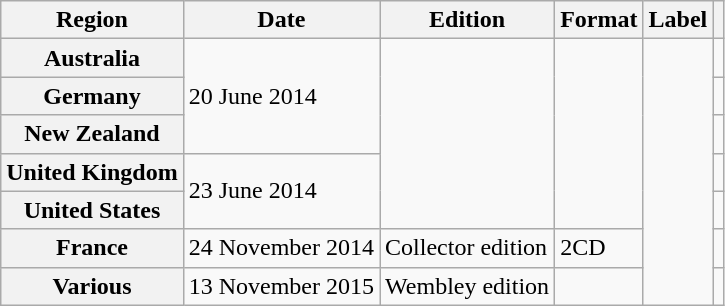<table class="wikitable plainrowheaders">
<tr>
<th scope="col">Region</th>
<th scope="col">Date</th>
<th scope="col">Edition</th>
<th scope="col">Format</th>
<th scope="col">Label</th>
<th scope="col"></th>
</tr>
<tr>
<th scope="row">Australia</th>
<td rowspan="3">20 June 2014</td>
<td rowspan="5"></td>
<td rowspan="5"></td>
<td rowspan="7"></td>
<td></td>
</tr>
<tr>
<th scope="row">Germany</th>
<td></td>
</tr>
<tr>
<th scope="row">New Zealand</th>
<td></td>
</tr>
<tr>
<th scope="row">United Kingdom</th>
<td rowspan="2">23 June 2014</td>
<td></td>
</tr>
<tr>
<th scope="row">United States</th>
<td></td>
</tr>
<tr>
<th scope="row">France</th>
<td>24 November 2014</td>
<td>Collector edition</td>
<td>2CD</td>
<td></td>
</tr>
<tr>
<th scope="row">Various</th>
<td>13 November 2015</td>
<td>Wembley edition</td>
<td></td>
<td></td>
</tr>
</table>
